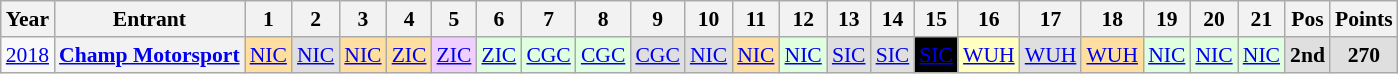<table class="wikitable" style="text-align:center; font-size:90%">
<tr>
<th>Year</th>
<th>Entrant</th>
<th>1</th>
<th>2</th>
<th>3</th>
<th>4</th>
<th>5</th>
<th>6</th>
<th>7</th>
<th>8</th>
<th>9</th>
<th>10</th>
<th>11</th>
<th>12</th>
<th>13</th>
<th>14</th>
<th>15</th>
<th>16</th>
<th>17</th>
<th>18</th>
<th>19</th>
<th>20</th>
<th>21</th>
<th>Pos</th>
<th>Points</th>
</tr>
<tr>
<td><a href='#'>2018</a></td>
<th><a href='#'>Champ Motorsport</a></th>
<td style="background:#ffdf9f;"><a href='#'>NIC</a><br></td>
<td style="background:#dfdfdf;"><a href='#'>NIC</a><br></td>
<td style="background:#ffdf9f;"><a href='#'>NIC</a><br></td>
<td style="background:#ffdf9f;"><a href='#'>ZIC</a><br></td>
<td style="background:#efcfff;"><a href='#'>ZIC</a><br></td>
<td style="background:#dfffdf;"><a href='#'>ZIC</a><br></td>
<td style="background:#dfffdf;"><a href='#'>CGC</a><br></td>
<td style="background:#dfffdf;"><a href='#'>CGC</a><br></td>
<td style="background:#dfdfdf;"><a href='#'>CGC</a><br></td>
<td style="background:#dfdfdf;"><a href='#'>NIC</a><br></td>
<td style="background:#ffdf9f;"><a href='#'>NIC</a><br></td>
<td style="background:#dfffdf;"><a href='#'>NIC</a><br></td>
<td style="background:#dfdfdf;"><a href='#'>SIC</a><br></td>
<td style="background:#dfdfdf;"><a href='#'>SIC</a><br></td>
<td style="background-color:#000000;color:white"><a href='#'>SIC</a><br></td>
<td style="background:#ffffbf;"><a href='#'>WUH</a><br></td>
<td style="background:#dfdfdf;"><a href='#'>WUH</a><br></td>
<td style="background:#ffdf9f;"><a href='#'>WUH</a><br></td>
<td style="background:#dfffdf;"><a href='#'>NIC</a><br></td>
<td style="background:#dfffdf;"><a href='#'>NIC</a><br></td>
<td style="background:#dfffdf;"><a href='#'>NIC</a><br></td>
<th style="background:#DFDFDF;">2nd</th>
<th style="background:#DFDFDF;">270</th>
</tr>
</table>
